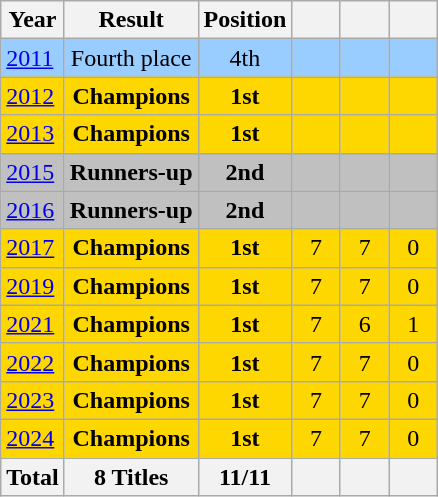<table class="wikitable" style="text-align: center;">
<tr>
<th>Year</th>
<th>Result</th>
<th>Position</th>
<th width=25px></th>
<th width=25px></th>
<th width=25px></th>
</tr>
<tr bgcolor=#9acdff>
<td style="text-align:left;"> <a href='#'>2011</a></td>
<td>Fourth place</td>
<td>4th</td>
<td></td>
<td></td>
<td></td>
</tr>
<tr bgcolor=gold>
<td style="text-align:left;"> <a href='#'>2012</a></td>
<td><strong>Champions</strong></td>
<td><strong>1st</strong></td>
<td></td>
<td></td>
<td></td>
</tr>
<tr bgcolor=gold>
<td style="text-align:left;"> <a href='#'>2013</a></td>
<td><strong>Champions</strong></td>
<td><strong>1st</strong></td>
<td></td>
<td></td>
<td></td>
</tr>
<tr bgcolor=silver>
<td style="text-align:left;"> <a href='#'>2015</a></td>
<td><strong>Runners-up</strong></td>
<td><strong>2nd</strong></td>
<td></td>
<td></td>
<td></td>
</tr>
<tr bgcolor=silver>
<td style="text-align:left;"> <a href='#'>2016</a></td>
<td><strong>Runners-up</strong></td>
<td><strong>2nd</strong></td>
<td></td>
<td></td>
<td></td>
</tr>
<tr bgcolor=gold>
<td style="text-align:left;"> <a href='#'>2017</a></td>
<td><strong>Champions</strong></td>
<td><strong>1st</strong></td>
<td>7</td>
<td>7</td>
<td>0</td>
</tr>
<tr bgcolor=gold>
<td style="text-align:left;"> <a href='#'>2019</a></td>
<td><strong>Champions</strong></td>
<td><strong>1st</strong></td>
<td>7</td>
<td>7</td>
<td>0</td>
</tr>
<tr bgcolor=gold>
<td style="text-align:left;"> <a href='#'>2021</a></td>
<td><strong>Champions</strong></td>
<td><strong>1st</strong></td>
<td>7</td>
<td>6</td>
<td>1</td>
</tr>
<tr bgcolor=gold>
<td style="text-align:left;"> <a href='#'>2022</a></td>
<td><strong>Champions</strong></td>
<td><strong>1st</strong></td>
<td>7</td>
<td>7</td>
<td>0</td>
</tr>
<tr bgcolor=gold>
<td style="text-align:left;"> <a href='#'>2023</a></td>
<td><strong>Champions</strong></td>
<td><strong>1st</strong></td>
<td>7</td>
<td>7</td>
<td>0</td>
</tr>
<tr bgcolor=gold>
<td style="text-align:left;"> <a href='#'>2024</a></td>
<td><strong>Champions</strong></td>
<td><strong>1st</strong></td>
<td>7</td>
<td>7</td>
<td>0</td>
</tr>
<tr>
<th>Total</th>
<th>8 Titles</th>
<th>11/11</th>
<th></th>
<th></th>
<th></th>
</tr>
</table>
